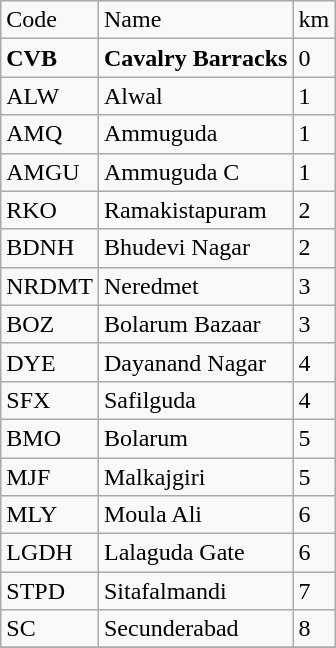<table class="wikitable">
<tr>
<td>Code</td>
<td>Name</td>
<td>km </td>
</tr>
<tr>
<td><strong>CVB</strong></td>
<td><strong>Cavalry Barracks</strong></td>
<td>0</td>
</tr>
<tr>
<td>ALW</td>
<td>Alwal</td>
<td>1</td>
</tr>
<tr>
<td>AMQ</td>
<td>Ammuguda</td>
<td>1</td>
</tr>
<tr>
<td>AMGU</td>
<td>Ammuguda C</td>
<td>1</td>
</tr>
<tr>
<td>RKO</td>
<td>Ramakistapuram</td>
<td>2</td>
</tr>
<tr>
<td>BDNH</td>
<td>Bhudevi Nagar</td>
<td>2</td>
</tr>
<tr>
<td>NRDMT</td>
<td>Neredmet</td>
<td>3</td>
</tr>
<tr>
<td>BOZ</td>
<td>Bolarum Bazaar</td>
<td>3</td>
</tr>
<tr>
<td>DYE</td>
<td>Dayanand Nagar</td>
<td>4</td>
</tr>
<tr>
<td>SFX</td>
<td>Safilguda</td>
<td>4</td>
</tr>
<tr>
<td>BMO</td>
<td>Bolarum</td>
<td>5</td>
</tr>
<tr>
<td>MJF</td>
<td>Malkajgiri</td>
<td>5</td>
</tr>
<tr>
<td>MLY</td>
<td>Moula Ali</td>
<td>6</td>
</tr>
<tr>
<td>LGDH</td>
<td>Lalaguda Gate</td>
<td>6</td>
</tr>
<tr>
<td>STPD</td>
<td>Sitafalmandi</td>
<td>7</td>
</tr>
<tr>
<td>SC</td>
<td>Secunderabad</td>
<td>8</td>
</tr>
<tr>
</tr>
</table>
